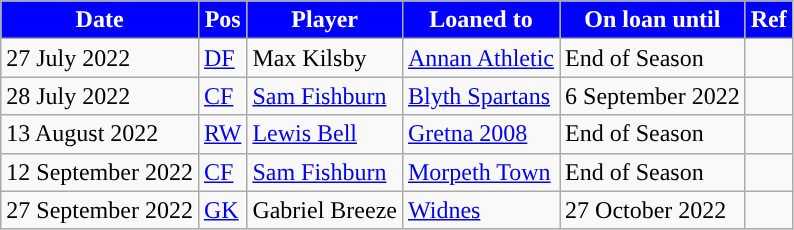<table class="wikitable plainrowheaders sortable">
<tr>
<th style="background:#0000FF; color:#ffffff; ">Date</th>
<th style="background:#0000FF; color:#ffffff; ">Pos</th>
<th style="background:#0000FF; color:#ffffff; ">Player</th>
<th style="background:#0000FF; color:#ffffff; ">Loaned to</th>
<th style="background:#0000FF; color:#ffffff; ">On loan until</th>
<th style="background:#0000FF; color:#ffffff; ">Ref</th>
</tr>
<tr>
<td>27 July 2022</td>
<td><a href='#'>DF</a></td>
<td> Max Kilsby</td>
<td> <a href='#'>Annan Athletic</a></td>
<td>End of Season</td>
<td></td>
</tr>
<tr>
<td>28 July 2022</td>
<td><a href='#'>CF</a></td>
<td> <a href='#'>Sam Fishburn</a></td>
<td> <a href='#'>Blyth Spartans</a></td>
<td>6 September 2022</td>
<td></td>
</tr>
<tr>
<td>13 August 2022</td>
<td><a href='#'>RW</a></td>
<td> <a href='#'>Lewis Bell</a></td>
<td> <a href='#'>Gretna 2008</a></td>
<td>End of Season</td>
<td></td>
</tr>
<tr>
<td>12 September 2022</td>
<td><a href='#'>CF</a></td>
<td> <a href='#'>Sam Fishburn</a></td>
<td> <a href='#'>Morpeth Town</a></td>
<td>End of Season</td>
<td></td>
</tr>
<tr>
<td>27 September 2022</td>
<td><a href='#'>GK</a></td>
<td> Gabriel Breeze</td>
<td> <a href='#'>Widnes</a></td>
<td>27 October 2022</td>
<td></td>
</tr>
</table>
